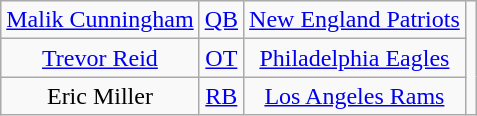<table class="wikitable" style="text-align:center">
<tr>
<td><a href='#'>Malik Cunningham</a></td>
<td><a href='#'>QB</a></td>
<td><a href='#'>New England Patriots</a></td>
<td rowspan=3></td>
</tr>
<tr>
<td><a href='#'>Trevor Reid</a></td>
<td><a href='#'>OT</a></td>
<td><a href='#'>Philadelphia Eagles</a></td>
</tr>
<tr>
<td>Eric Miller</td>
<td><a href='#'>RB</a></td>
<td><a href='#'>Los Angeles Rams</a></td>
</tr>
</table>
